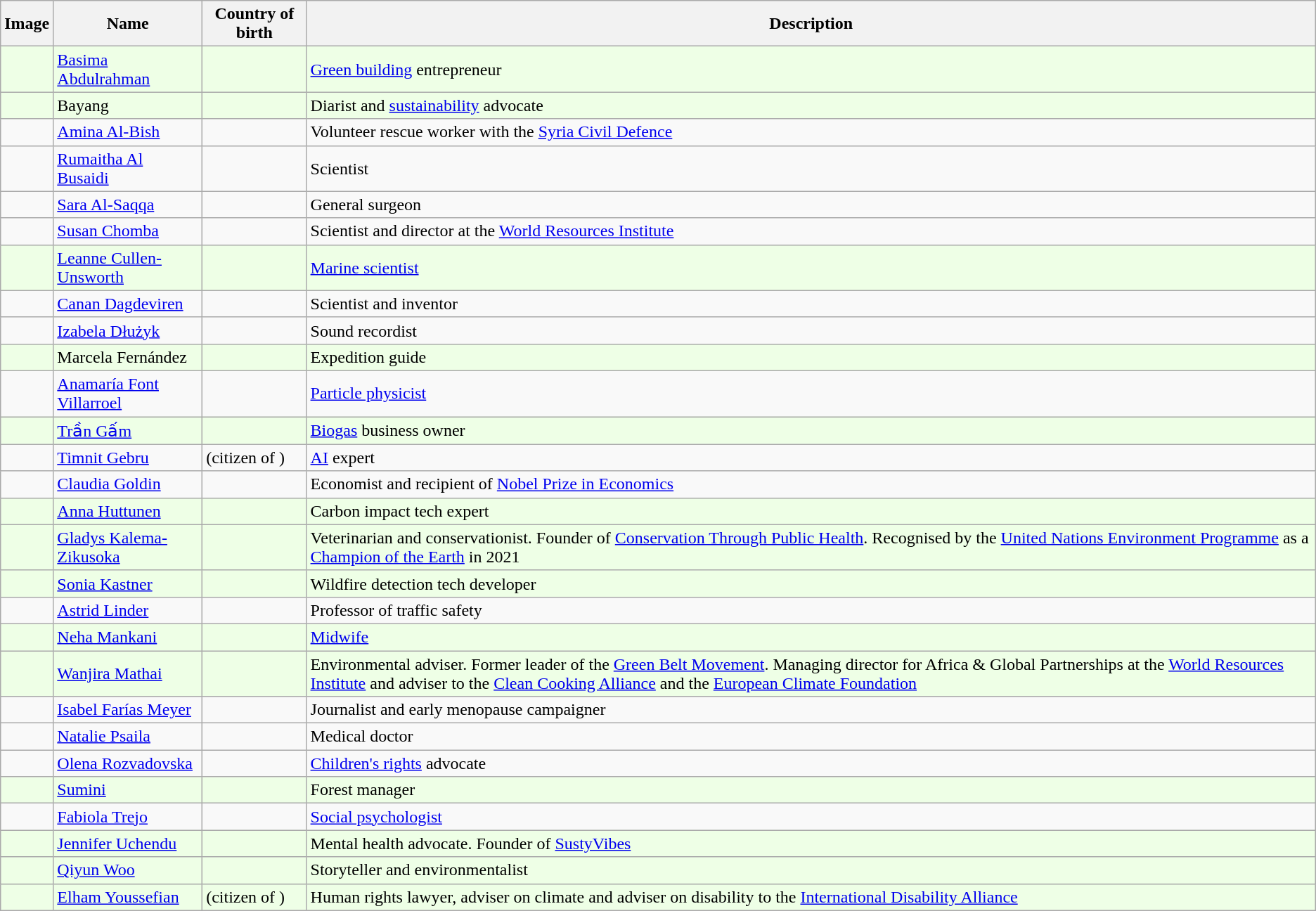<table class="wikitable sortable">
<tr>
<th>Image</th>
<th>Name</th>
<th>Country of birth</th>
<th>Description</th>
</tr>
<tr>
<td style="background:#EEFFE6;"></td>
<td style="background:#EEFFE6;"><a href='#'>Basima Abdulrahman</a></td>
<td style="background:#EEFFE6;"></td>
<td style="background:#EEFFE6;"><a href='#'>Green building</a> entrepreneur</td>
</tr>
<tr>
<td style="background:#EEFFE6;"></td>
<td style="background:#EEFFE6;">Bayang</td>
<td style="background:#EEFFE6;"></td>
<td style="background:#EEFFE6;">Diarist and <a href='#'>sustainability</a> advocate</td>
</tr>
<tr>
<td></td>
<td><a href='#'>Amina Al-Bish</a></td>
<td></td>
<td>Volunteer rescue worker with the <a href='#'>Syria Civil Defence</a></td>
</tr>
<tr>
<td></td>
<td><a href='#'>Rumaitha Al Busaidi</a></td>
<td></td>
<td>Scientist</td>
</tr>
<tr>
<td></td>
<td><a href='#'>Sara Al-Saqqa</a></td>
<td></td>
<td>General surgeon</td>
</tr>
<tr>
<td></td>
<td><a href='#'>Susan Chomba</a></td>
<td></td>
<td>Scientist and director at the <a href='#'>World Resources Institute</a></td>
</tr>
<tr>
<td style="background:#EEFFE6;"></td>
<td style="background:#EEFFE6;"><a href='#'>Leanne Cullen-Unsworth</a></td>
<td style="background:#EEFFE6;"></td>
<td style="background:#EEFFE6;"><a href='#'>Marine scientist</a></td>
</tr>
<tr>
<td></td>
<td><a href='#'>Canan Dagdeviren</a></td>
<td></td>
<td>Scientist and inventor</td>
</tr>
<tr>
<td></td>
<td><a href='#'>Izabela Dłużyk</a></td>
<td></td>
<td>Sound recordist</td>
</tr>
<tr>
<td style="background:#EEFFE6;"></td>
<td style="background:#EEFFE6;">Marcela Fernández</td>
<td style="background:#EEFFE6;"></td>
<td style="background:#EEFFE6;">Expedition guide</td>
</tr>
<tr>
<td></td>
<td><a href='#'>Anamaría Font Villarroel</a></td>
<td></td>
<td><a href='#'>Particle physicist</a></td>
</tr>
<tr>
<td style="background:#EEFFE6;"></td>
<td style="background:#EEFFE6;"><a href='#'>Trần Gấm</a></td>
<td style="background:#EEFFE6;"></td>
<td style="background:#EEFFE6;"><a href='#'>Biogas</a> business owner</td>
</tr>
<tr>
<td></td>
<td><a href='#'>Timnit Gebru</a></td>
<td> (citizen of )</td>
<td><a href='#'>AI</a> expert</td>
</tr>
<tr>
<td></td>
<td><a href='#'>Claudia Goldin</a></td>
<td></td>
<td>Economist and recipient of <a href='#'>Nobel Prize in Economics</a></td>
</tr>
<tr>
<td style="background:#EEFFE6;"></td>
<td style="background:#EEFFE6;"><a href='#'>Anna Huttunen</a></td>
<td style="background:#EEFFE6;"></td>
<td style="background:#EEFFE6;">Carbon impact tech expert</td>
</tr>
<tr>
<td style="background:#EEFFE6;"></td>
<td style="background:#EEFFE6;"><a href='#'>Gladys Kalema-Zikusoka</a></td>
<td style="background:#EEFFE6;"></td>
<td style="background:#EEFFE6;">Veterinarian and conservationist. Founder of <a href='#'>Conservation Through Public Health</a>. Recognised by the <a href='#'>United Nations Environment Programme</a> as a <a href='#'>Champion of the Earth</a> in 2021</td>
</tr>
<tr>
<td style="background:#EEFFE6;"></td>
<td style="background:#EEFFE6;"><a href='#'>Sonia Kastner</a></td>
<td style="background:#EEFFE6;"></td>
<td style="background:#EEFFE6;">Wildfire detection tech developer</td>
</tr>
<tr>
<td></td>
<td><a href='#'>Astrid Linder</a></td>
<td></td>
<td>Professor of traffic safety</td>
</tr>
<tr>
<td style="background:#EEFFE6;"></td>
<td style="background:#EEFFE6;"><a href='#'>Neha Mankani</a></td>
<td style="background:#EEFFE6;"></td>
<td style="background:#EEFFE6;"><a href='#'>Midwife</a></td>
</tr>
<tr>
<td style="background:#EEFFE6;"></td>
<td style="background:#EEFFE6;"><a href='#'>Wanjira Mathai</a></td>
<td style="background:#EEFFE6;"></td>
<td style="background:#EEFFE6;">Environmental adviser. Former leader of the <a href='#'>Green Belt Movement</a>. Managing director for Africa & Global Partnerships at the <a href='#'>World Resources Institute</a> and adviser to the <a href='#'>Clean Cooking Alliance</a> and the <a href='#'>European Climate Foundation</a></td>
</tr>
<tr>
<td></td>
<td><a href='#'>Isabel Farías Meyer</a></td>
<td></td>
<td>Journalist and early menopause campaigner</td>
</tr>
<tr>
<td></td>
<td><a href='#'>Natalie Psaila</a></td>
<td></td>
<td>Medical doctor</td>
</tr>
<tr>
<td></td>
<td><a href='#'>Olena Rozvadovska</a></td>
<td></td>
<td><a href='#'>Children's rights</a> advocate</td>
</tr>
<tr>
<td style="background:#EEFFE6;"></td>
<td style="background:#EEFFE6;"><a href='#'>Sumini</a></td>
<td style="background:#EEFFE6;"></td>
<td style="background:#EEFFE6;">Forest manager</td>
</tr>
<tr>
<td></td>
<td><a href='#'>Fabiola Trejo</a></td>
<td></td>
<td><a href='#'>Social psychologist</a></td>
</tr>
<tr>
<td style="background:#EEFFE6;"></td>
<td style="background:#EEFFE6;"><a href='#'>Jennifer Uchendu</a></td>
<td style="background:#EEFFE6;"></td>
<td style="background:#EEFFE6;">Mental health advocate. Founder of <a href='#'>SustyVibes</a></td>
</tr>
<tr>
<td style="background:#EEFFE6;"></td>
<td style="background:#EEFFE6;"><a href='#'>Qiyun Woo</a></td>
<td style="background:#EEFFE6;"></td>
<td style="background:#EEFFE6;">Storyteller and environmentalist</td>
</tr>
<tr>
<td style="background:#EEFFE6;"></td>
<td style="background:#EEFFE6;"><a href='#'>Elham Youssefian</a></td>
<td style="background:#EEFFE6;"> (citizen of )</td>
<td style="background:#EEFFE6;">Human rights lawyer, adviser on climate and adviser on disability to the <a href='#'>International Disability Alliance</a></td>
</tr>
</table>
